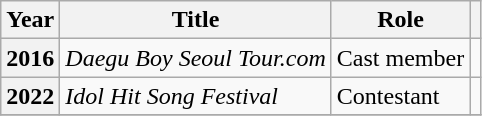<table class="wikitable plainrowheaders">
<tr>
<th scope="col">Year</th>
<th scope="col">Title</th>
<th scope="col">Role</th>
<th scope="col" class="unsortable"></th>
</tr>
<tr>
<th scope="row">2016</th>
<td><em>Daegu Boy Seoul Tour.com</em></td>
<td>Cast member</td>
<td></td>
</tr>
<tr>
<th scope="row">2022</th>
<td><em>Idol Hit Song Festival</em></td>
<td>Contestant</td>
<td></td>
</tr>
<tr>
</tr>
</table>
